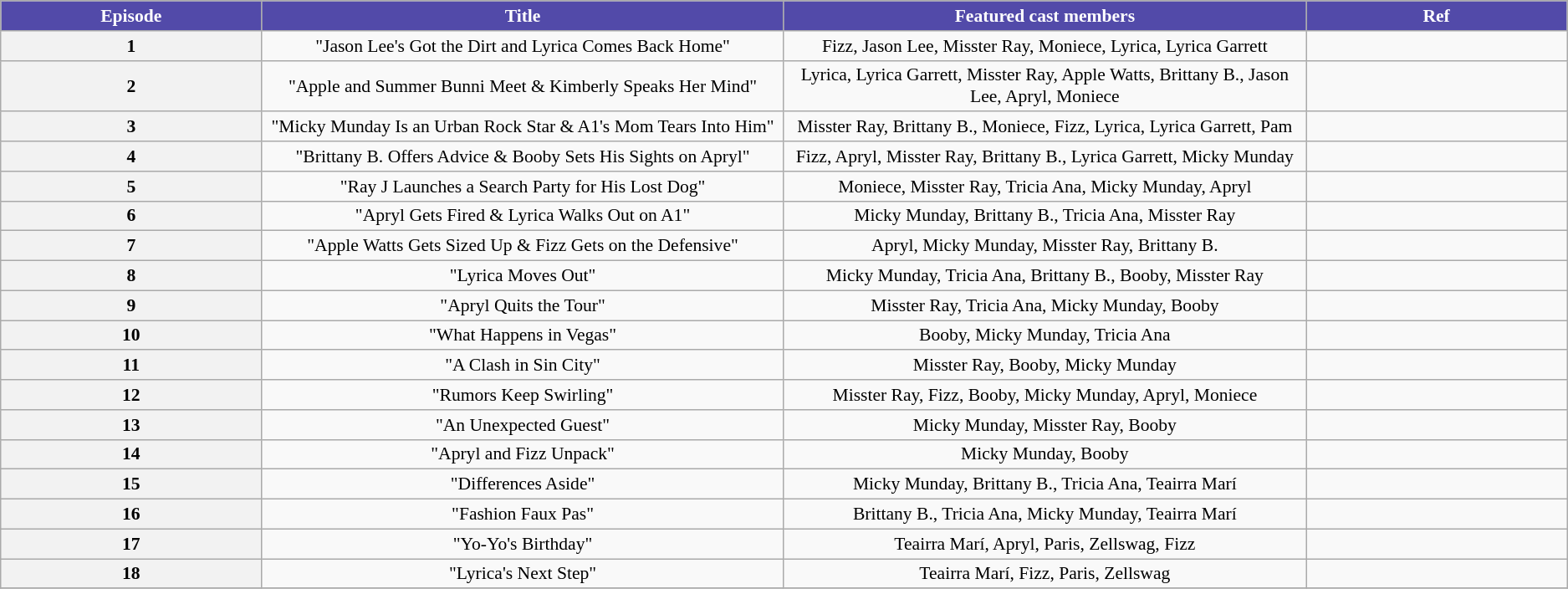<table class="wikitable sortable" style="font-size:90%; text-align: center">
<tr>
<th scope="col" style="background:#524AA9; color: #ffffff;" width="5%">Episode</th>
<th scope="col" style="background:#524AA9; color: #ffffff;" width="10%">Title</th>
<th scope="col" style="background:#524AA9; color: #ffffff;" width="10%">Featured cast members</th>
<th scope="col" style="background:#524AA9; color: #ffffff;" width="5%">Ref</th>
</tr>
<tr>
<th scope="row">1</th>
<td>"Jason Lee's Got the Dirt and Lyrica Comes Back Home"</td>
<td>Fizz, Jason Lee, Misster Ray, Moniece, Lyrica, Lyrica Garrett</td>
<td align="center"></td>
</tr>
<tr>
<th scope="row">2</th>
<td>"Apple and Summer Bunni Meet & Kimberly Speaks Her Mind"</td>
<td>Lyrica, Lyrica Garrett, Misster Ray, Apple Watts, Brittany B., Jason Lee, Apryl, Moniece</td>
<td align="center"></td>
</tr>
<tr>
<th scope="row">3</th>
<td>"Micky Munday Is an Urban Rock Star & A1's Mom Tears Into Him"</td>
<td>Misster Ray, Brittany B., Moniece, Fizz, Lyrica, Lyrica Garrett, Pam</td>
<td align="center"></td>
</tr>
<tr>
<th scope="row">4</th>
<td>"Brittany B. Offers Advice & Booby Sets His Sights on Apryl"</td>
<td>Fizz, Apryl, Misster Ray, Brittany B., Lyrica Garrett, Micky Munday</td>
<td align="center"></td>
</tr>
<tr>
<th scope="row">5</th>
<td>"Ray J Launches a Search Party for His Lost Dog"</td>
<td>Moniece, Misster Ray, Tricia Ana, Micky Munday, Apryl</td>
<td align="center"></td>
</tr>
<tr>
<th scope="row">6</th>
<td>"Apryl Gets Fired & Lyrica Walks Out on A1"</td>
<td>Micky Munday, Brittany B., Tricia Ana, Misster Ray</td>
<td align="center"></td>
</tr>
<tr>
<th scope="row">7</th>
<td>"Apple Watts Gets Sized Up & Fizz Gets on the Defensive"</td>
<td>Apryl, Micky Munday, Misster Ray, Brittany B.</td>
<td align="center"></td>
</tr>
<tr>
<th scope="row">8</th>
<td>"Lyrica Moves Out"</td>
<td>Micky Munday, Tricia Ana, Brittany B., Booby, Misster Ray</td>
<td align="center"></td>
</tr>
<tr>
<th scope="row">9</th>
<td>"Apryl Quits the Tour"</td>
<td>Misster Ray, Tricia Ana, Micky Munday, Booby</td>
<td align="center"></td>
</tr>
<tr>
<th scope="row">10</th>
<td>"What Happens in Vegas"</td>
<td>Booby, Micky Munday, Tricia Ana</td>
<td align="center"></td>
</tr>
<tr>
<th scope="row">11</th>
<td>"A Clash in Sin City"</td>
<td>Misster Ray, Booby, Micky Munday</td>
<td align="center"></td>
</tr>
<tr>
<th scope="row">12</th>
<td>"Rumors Keep Swirling"</td>
<td>Misster Ray, Fizz, Booby, Micky Munday, Apryl, Moniece</td>
<td align="center"></td>
</tr>
<tr>
<th scope="row">13</th>
<td>"An Unexpected Guest"</td>
<td>Micky Munday, Misster Ray, Booby</td>
<td align="center"></td>
</tr>
<tr>
<th scope="row">14</th>
<td>"Apryl and Fizz Unpack"</td>
<td>Micky Munday, Booby</td>
<td align="center"></td>
</tr>
<tr>
<th scope="row">15</th>
<td>"Differences Aside"</td>
<td>Micky Munday, Brittany B., Tricia Ana, Teairra Marí</td>
<td align="center"></td>
</tr>
<tr>
<th scope="row">16</th>
<td>"Fashion Faux Pas"</td>
<td>Brittany B., Tricia Ana, Micky Munday, Teairra Marí</td>
<td align="center"></td>
</tr>
<tr>
<th scope="row">17</th>
<td>"Yo-Yo's Birthday"</td>
<td>Teairra Marí, Apryl, Paris, Zellswag, Fizz</td>
<td align="center"></td>
</tr>
<tr>
<th scope="row">18</th>
<td>"Lyrica's Next Step"</td>
<td>Teairra Marí, Fizz, Paris, Zellswag</td>
<td align="center"></td>
</tr>
<tr>
</tr>
</table>
